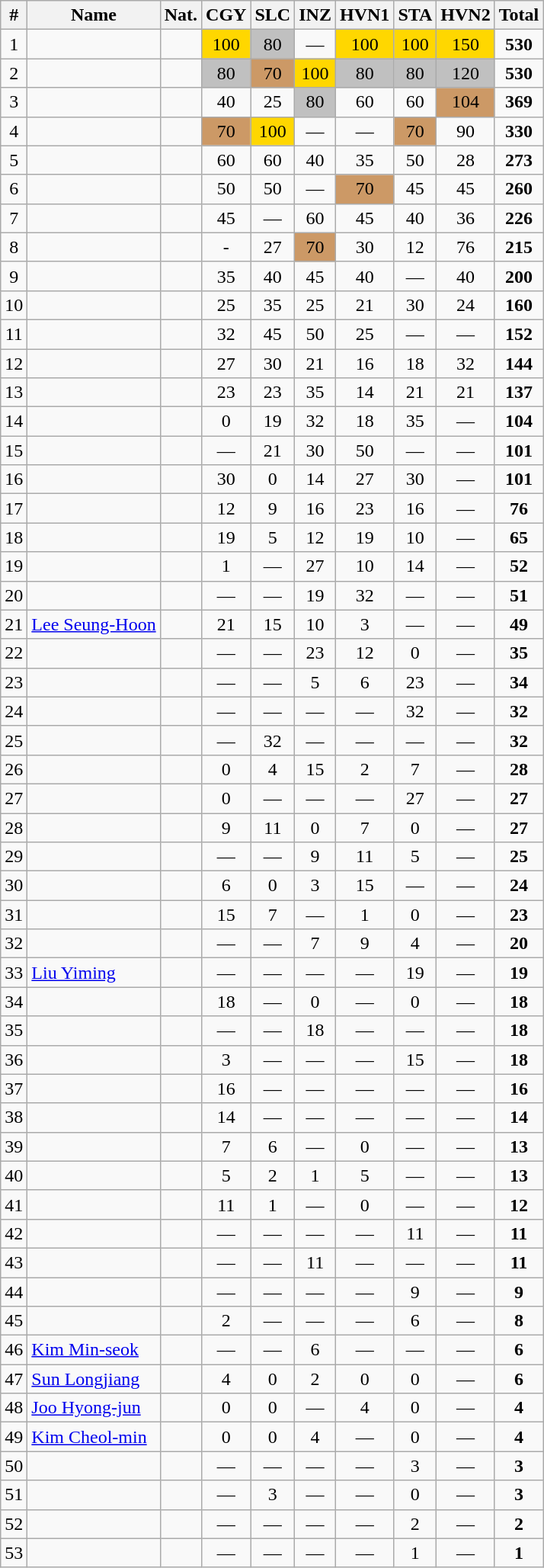<table class="wikitable sortable" style="text-align:center;">
<tr>
<th>#</th>
<th>Name</th>
<th>Nat.</th>
<th>CGY</th>
<th>SLC</th>
<th>INZ</th>
<th>HVN1</th>
<th>STA</th>
<th>HVN2</th>
<th>Total</th>
</tr>
<tr>
<td>1</td>
<td align=left></td>
<td></td>
<td bgcolor=gold>100</td>
<td bgcolor=silver>80</td>
<td>—</td>
<td bgcolor=gold>100</td>
<td bgcolor=gold>100</td>
<td bgcolor=gold>150</td>
<td><strong>530</strong></td>
</tr>
<tr>
<td>2</td>
<td align=left></td>
<td></td>
<td bgcolor=silver>80</td>
<td bgcolor=cc9966>70</td>
<td bgcolor=gold>100</td>
<td bgcolor=silver>80</td>
<td bgcolor=silver>80</td>
<td bgcolor=silver>120</td>
<td><strong>530</strong></td>
</tr>
<tr>
<td>3</td>
<td align=left></td>
<td></td>
<td>40</td>
<td>25</td>
<td bgcolor=silver>80</td>
<td>60</td>
<td>60</td>
<td bgcolor=cc9966>104</td>
<td><strong>369</strong></td>
</tr>
<tr>
<td>4</td>
<td align=left></td>
<td></td>
<td bgcolor=cc9966>70</td>
<td bgcolor=gold>100</td>
<td>—</td>
<td>—</td>
<td bgcolor=cc9966>70</td>
<td>90</td>
<td><strong>330</strong></td>
</tr>
<tr>
<td>5</td>
<td align=left></td>
<td></td>
<td>60</td>
<td>60</td>
<td>40</td>
<td>35</td>
<td>50</td>
<td>28</td>
<td><strong>273</strong></td>
</tr>
<tr>
<td>6</td>
<td align=left></td>
<td></td>
<td>50</td>
<td>50</td>
<td>—</td>
<td bgcolor=cc9966>70</td>
<td>45</td>
<td>45</td>
<td><strong>260</strong></td>
</tr>
<tr>
<td>7</td>
<td align=left></td>
<td></td>
<td>45</td>
<td>—</td>
<td>60</td>
<td>45</td>
<td>40</td>
<td>36</td>
<td><strong>226</strong></td>
</tr>
<tr>
<td>8</td>
<td align=left></td>
<td></td>
<td>-</td>
<td>27</td>
<td bgcolor=cc9966>70</td>
<td>30</td>
<td>12</td>
<td>76</td>
<td><strong>215</strong></td>
</tr>
<tr>
<td>9</td>
<td align=left></td>
<td></td>
<td>35</td>
<td>40</td>
<td>45</td>
<td>40</td>
<td>—</td>
<td>40</td>
<td><strong>200</strong></td>
</tr>
<tr>
<td>10</td>
<td align=left></td>
<td></td>
<td>25</td>
<td>35</td>
<td>25</td>
<td>21</td>
<td>30</td>
<td>24</td>
<td><strong>160</strong></td>
</tr>
<tr>
<td>11</td>
<td align=left></td>
<td></td>
<td>32</td>
<td>45</td>
<td>50</td>
<td>25</td>
<td>—</td>
<td>—</td>
<td><strong>152</strong></td>
</tr>
<tr>
<td>12</td>
<td align=left></td>
<td></td>
<td>27</td>
<td>30</td>
<td>21</td>
<td>16</td>
<td>18</td>
<td>32</td>
<td><strong>144</strong></td>
</tr>
<tr>
<td>13</td>
<td align=left></td>
<td></td>
<td>23</td>
<td>23</td>
<td>35</td>
<td>14</td>
<td>21</td>
<td>21</td>
<td><strong>137</strong></td>
</tr>
<tr>
<td>14</td>
<td align=left></td>
<td></td>
<td>0</td>
<td>19</td>
<td>32</td>
<td>18</td>
<td>35</td>
<td>—</td>
<td><strong>104</strong></td>
</tr>
<tr>
<td>15</td>
<td align=left></td>
<td></td>
<td>—</td>
<td>21</td>
<td>30</td>
<td>50</td>
<td>—</td>
<td>—</td>
<td><strong>101</strong></td>
</tr>
<tr>
<td>16</td>
<td align=left></td>
<td></td>
<td>30</td>
<td>0</td>
<td>14</td>
<td>27</td>
<td>30</td>
<td>—</td>
<td><strong>101</strong></td>
</tr>
<tr>
<td>17</td>
<td align=left></td>
<td></td>
<td>12</td>
<td>9</td>
<td>16</td>
<td>23</td>
<td>16</td>
<td>—</td>
<td><strong>76</strong></td>
</tr>
<tr>
<td>18</td>
<td align=left></td>
<td></td>
<td>19</td>
<td>5</td>
<td>12</td>
<td>19</td>
<td>10</td>
<td>—</td>
<td><strong>65</strong></td>
</tr>
<tr>
<td>19</td>
<td align=left></td>
<td></td>
<td>1</td>
<td>—</td>
<td>27</td>
<td>10</td>
<td>14</td>
<td>—</td>
<td><strong>52</strong></td>
</tr>
<tr>
<td>20</td>
<td align=left></td>
<td></td>
<td>—</td>
<td>—</td>
<td>19</td>
<td>32</td>
<td>—</td>
<td>—</td>
<td><strong>51</strong></td>
</tr>
<tr>
<td>21</td>
<td align=left><a href='#'>Lee Seung-Hoon</a></td>
<td></td>
<td>21</td>
<td>15</td>
<td>10</td>
<td>3</td>
<td>—</td>
<td>—</td>
<td><strong>49</strong></td>
</tr>
<tr>
<td>22</td>
<td align=left></td>
<td></td>
<td>—</td>
<td>—</td>
<td>23</td>
<td>12</td>
<td>0</td>
<td>—</td>
<td><strong>35</strong></td>
</tr>
<tr>
<td>23</td>
<td align=left></td>
<td></td>
<td>—</td>
<td>—</td>
<td>5</td>
<td>6</td>
<td>23</td>
<td>—</td>
<td><strong>34</strong></td>
</tr>
<tr>
<td>24</td>
<td align=left></td>
<td></td>
<td>—</td>
<td>—</td>
<td>—</td>
<td>—</td>
<td>32</td>
<td>—</td>
<td><strong>32</strong></td>
</tr>
<tr>
<td>25</td>
<td align=left></td>
<td></td>
<td>—</td>
<td>32</td>
<td>—</td>
<td>—</td>
<td>—</td>
<td>—</td>
<td><strong>32</strong></td>
</tr>
<tr>
<td>26</td>
<td align=left></td>
<td></td>
<td>0</td>
<td>4</td>
<td>15</td>
<td>2</td>
<td>7</td>
<td>—</td>
<td><strong>28</strong></td>
</tr>
<tr>
<td>27</td>
<td align=left></td>
<td></td>
<td>0</td>
<td>—</td>
<td>—</td>
<td>—</td>
<td>27</td>
<td>—</td>
<td><strong>27</strong></td>
</tr>
<tr>
<td>28</td>
<td align=left></td>
<td></td>
<td>9</td>
<td>11</td>
<td>0</td>
<td>7</td>
<td>0</td>
<td>—</td>
<td><strong>27</strong></td>
</tr>
<tr>
<td>29</td>
<td align=left></td>
<td></td>
<td>—</td>
<td>—</td>
<td>9</td>
<td>11</td>
<td>5</td>
<td>—</td>
<td><strong>25</strong></td>
</tr>
<tr>
<td>30</td>
<td align=left></td>
<td></td>
<td>6</td>
<td>0</td>
<td>3</td>
<td>15</td>
<td>—</td>
<td>—</td>
<td><strong>24</strong></td>
</tr>
<tr>
<td>31</td>
<td align=left></td>
<td></td>
<td>15</td>
<td>7</td>
<td>—</td>
<td>1</td>
<td>0</td>
<td>—</td>
<td><strong>23</strong></td>
</tr>
<tr>
<td>32</td>
<td align=left></td>
<td></td>
<td>—</td>
<td>—</td>
<td>7</td>
<td>9</td>
<td>4</td>
<td>—</td>
<td><strong>20</strong></td>
</tr>
<tr>
<td>33</td>
<td align=left><a href='#'>Liu Yiming</a></td>
<td></td>
<td>—</td>
<td>—</td>
<td>—</td>
<td>—</td>
<td>19</td>
<td>—</td>
<td><strong>19</strong></td>
</tr>
<tr>
<td>34</td>
<td align=left></td>
<td></td>
<td>18</td>
<td>—</td>
<td>0</td>
<td>—</td>
<td>0</td>
<td>—</td>
<td><strong>18</strong></td>
</tr>
<tr>
<td>35</td>
<td align=left></td>
<td></td>
<td>—</td>
<td>—</td>
<td>18</td>
<td>—</td>
<td>—</td>
<td>—</td>
<td><strong>18</strong></td>
</tr>
<tr>
<td>36</td>
<td align=left></td>
<td></td>
<td>3</td>
<td>—</td>
<td>—</td>
<td>—</td>
<td>15</td>
<td>—</td>
<td><strong>18</strong></td>
</tr>
<tr>
<td>37</td>
<td align=left></td>
<td></td>
<td>16</td>
<td>—</td>
<td>—</td>
<td>—</td>
<td>—</td>
<td>—</td>
<td><strong>16</strong></td>
</tr>
<tr>
<td>38</td>
<td align=left></td>
<td></td>
<td>14</td>
<td>—</td>
<td>—</td>
<td>—</td>
<td>—</td>
<td>—</td>
<td><strong>14</strong></td>
</tr>
<tr>
<td>39</td>
<td align=left></td>
<td></td>
<td>7</td>
<td>6</td>
<td>—</td>
<td>0</td>
<td>—</td>
<td>—</td>
<td><strong>13</strong></td>
</tr>
<tr>
<td>40</td>
<td align=left></td>
<td></td>
<td>5</td>
<td>2</td>
<td>1</td>
<td>5</td>
<td>—</td>
<td>—</td>
<td><strong>13</strong></td>
</tr>
<tr>
<td>41</td>
<td align=left></td>
<td></td>
<td>11</td>
<td>1</td>
<td>—</td>
<td>0</td>
<td>—</td>
<td>—</td>
<td><strong>12</strong></td>
</tr>
<tr>
<td>42</td>
<td align=left></td>
<td></td>
<td>—</td>
<td>—</td>
<td>—</td>
<td>—</td>
<td>11</td>
<td>—</td>
<td><strong>11</strong></td>
</tr>
<tr>
<td>43</td>
<td align=left></td>
<td></td>
<td>—</td>
<td>—</td>
<td>11</td>
<td>—</td>
<td>—</td>
<td>—</td>
<td><strong>11</strong></td>
</tr>
<tr>
<td>44</td>
<td align=left></td>
<td></td>
<td>—</td>
<td>—</td>
<td>—</td>
<td>—</td>
<td>9</td>
<td>—</td>
<td><strong>9</strong></td>
</tr>
<tr>
<td>45</td>
<td align=left></td>
<td></td>
<td>2</td>
<td>—</td>
<td>—</td>
<td>—</td>
<td>6</td>
<td>—</td>
<td><strong>8</strong></td>
</tr>
<tr>
<td>46</td>
<td align=left><a href='#'>Kim Min-seok</a></td>
<td></td>
<td>—</td>
<td>—</td>
<td>6</td>
<td>—</td>
<td>—</td>
<td>—</td>
<td><strong>6</strong></td>
</tr>
<tr>
<td>47</td>
<td align=left><a href='#'>Sun Longjiang</a></td>
<td></td>
<td>4</td>
<td>0</td>
<td>2</td>
<td>0</td>
<td>0</td>
<td>—</td>
<td><strong>6</strong></td>
</tr>
<tr>
<td>48</td>
<td align=left><a href='#'>Joo Hyong-jun</a></td>
<td></td>
<td>0</td>
<td>0</td>
<td>—</td>
<td>4</td>
<td>0</td>
<td>—</td>
<td><strong>4</strong></td>
</tr>
<tr>
<td>49</td>
<td align=left><a href='#'>Kim Cheol-min</a></td>
<td></td>
<td>0</td>
<td>0</td>
<td>4</td>
<td>—</td>
<td>0</td>
<td>—</td>
<td><strong>4</strong></td>
</tr>
<tr>
<td>50</td>
<td align=left></td>
<td></td>
<td>—</td>
<td>—</td>
<td>—</td>
<td>—</td>
<td>3</td>
<td>—</td>
<td><strong>3</strong></td>
</tr>
<tr>
<td>51</td>
<td align=left></td>
<td></td>
<td>—</td>
<td>3</td>
<td>—</td>
<td>—</td>
<td>0</td>
<td>—</td>
<td><strong>3</strong></td>
</tr>
<tr>
<td>52</td>
<td align=left></td>
<td></td>
<td>—</td>
<td>—</td>
<td>—</td>
<td>—</td>
<td>2</td>
<td>—</td>
<td><strong>2</strong></td>
</tr>
<tr>
<td>53</td>
<td align=left></td>
<td></td>
<td>—</td>
<td>—</td>
<td>—</td>
<td>—</td>
<td>1</td>
<td>—</td>
<td><strong>1</strong></td>
</tr>
</table>
